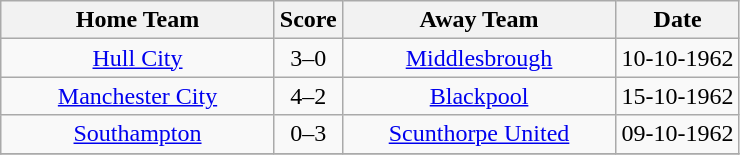<table class="wikitable" style="text-align:center;">
<tr>
<th width=175>Home Team</th>
<th width=20>Score</th>
<th width=175>Away Team</th>
<th width= 75>Date</th>
</tr>
<tr>
<td><a href='#'>Hull City</a></td>
<td>3–0</td>
<td><a href='#'>Middlesbrough</a></td>
<td>10-10-1962</td>
</tr>
<tr>
<td><a href='#'>Manchester City</a></td>
<td>4–2</td>
<td><a href='#'>Blackpool</a></td>
<td>15-10-1962</td>
</tr>
<tr>
<td><a href='#'>Southampton</a></td>
<td>0–3</td>
<td><a href='#'>Scunthorpe United</a></td>
<td>09-10-1962</td>
</tr>
<tr>
</tr>
</table>
